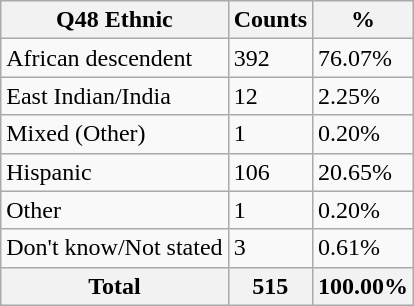<table class="wikitable sortable">
<tr>
<th>Q48 Ethnic</th>
<th>Counts</th>
<th>%</th>
</tr>
<tr>
<td>African descendent</td>
<td>392</td>
<td>76.07%</td>
</tr>
<tr>
<td>East Indian/India</td>
<td>12</td>
<td>2.25%</td>
</tr>
<tr>
<td>Mixed (Other)</td>
<td>1</td>
<td>0.20%</td>
</tr>
<tr>
<td>Hispanic</td>
<td>106</td>
<td>20.65%</td>
</tr>
<tr>
<td>Other</td>
<td>1</td>
<td>0.20%</td>
</tr>
<tr>
<td>Don't know/Not stated</td>
<td>3</td>
<td>0.61%</td>
</tr>
<tr>
<th>Total</th>
<th>515</th>
<th>100.00%</th>
</tr>
</table>
